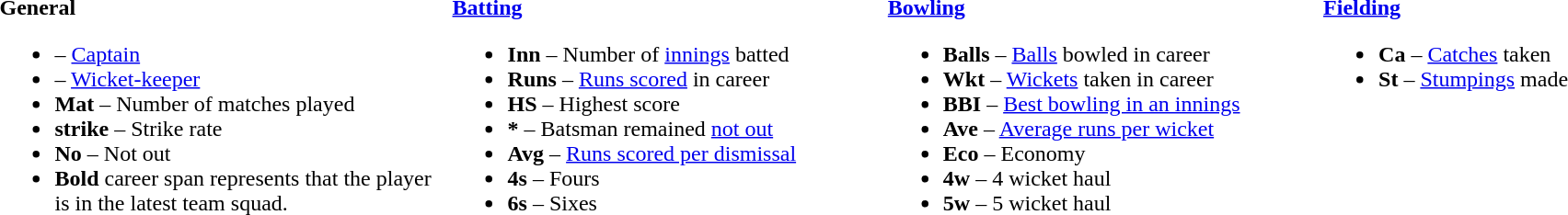<table>
<tr>
<td valign="top" style="width:26%"><br><strong>General</strong><ul><li> – <a href='#'>Captain</a></li><li> – <a href='#'>Wicket-keeper</a></li><li><strong>Mat</strong> – Number of matches played</li><li><strong>strike</strong> – Strike rate</li><li><strong>No</strong> – Not out</li><li><strong>Bold</strong> career span represents that the player is in the latest team squad.</li></ul></td>
<td valign="top" style="width:25%"><br><strong><a href='#'>Batting</a></strong><ul><li><strong>Inn</strong> – Number of <a href='#'>innings</a> batted</li><li><strong>Runs</strong> – <a href='#'>Runs scored</a> in career</li><li><strong>HS</strong> – Highest score</li><li><strong>*</strong> – Batsman remained <a href='#'>not out</a></li><li><strong>Avg</strong> – <a href='#'>Runs scored per dismissal</a></li><li><strong>4s</strong> – Fours</li><li><strong>6s</strong> – Sixes</li></ul></td>
<td valign="top" style="width:25%"><br><strong><a href='#'>Bowling</a></strong><ul><li><strong>Balls</strong> – <a href='#'>Balls</a> bowled in career</li><li><strong>Wkt</strong> – <a href='#'>Wickets</a> taken in career</li><li><strong>BBI</strong> – <a href='#'>Best bowling in an innings</a></li><li><strong>Ave</strong> – <a href='#'>Average runs per wicket</a></li><li><strong>Eco</strong> – Economy</li><li><strong>4w</strong> – 4 wicket haul</li><li><strong>5w</strong> – 5 wicket haul</li></ul></td>
<td valign="top" style="width:25%"><br><strong><a href='#'>Fielding</a></strong><ul><li><strong>Ca</strong> – <a href='#'>Catches</a> taken</li><li><strong>St</strong> – <a href='#'>Stumpings</a> made</li></ul></td>
</tr>
</table>
